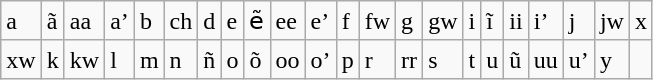<table class="wikitable">
<tr>
<td>a</td>
<td>ã</td>
<td>aa</td>
<td>a’</td>
<td>b</td>
<td>ch</td>
<td>d</td>
<td>e</td>
<td>ẽ</td>
<td>ee</td>
<td>e’</td>
<td>f</td>
<td>fw</td>
<td>g</td>
<td>gw</td>
<td>i</td>
<td>ĩ</td>
<td>ii</td>
<td>i’</td>
<td>j</td>
<td>jw</td>
<td>x</td>
</tr>
<tr>
<td>xw</td>
<td>k</td>
<td>kw</td>
<td>l</td>
<td>m</td>
<td>n</td>
<td>ñ</td>
<td>o</td>
<td>õ</td>
<td>oo</td>
<td>o’</td>
<td>p</td>
<td>r</td>
<td>rr</td>
<td>s</td>
<td>t</td>
<td>u</td>
<td>ũ</td>
<td>uu</td>
<td>u’</td>
<td>y</td>
</tr>
</table>
